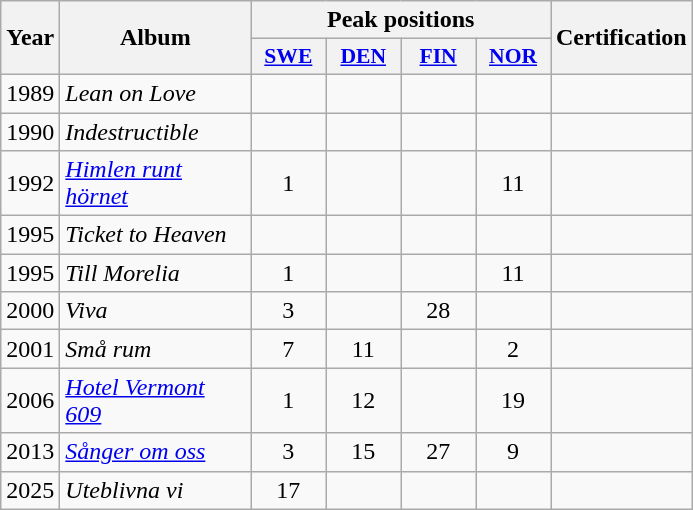<table class="wikitable">
<tr>
<th rowspan="2" width="10">Year</th>
<th rowspan="2" width="120">Album</th>
<th colspan="4" width="20">Peak positions</th>
<th rowspan="2" width="70">Certification</th>
</tr>
<tr>
<th scope="col" style="width:3em;font-size:90%;"><a href='#'>SWE</a><br></th>
<th scope="col" style="width:3em;font-size:90%;"><a href='#'>DEN</a><br></th>
<th scope="col" style="width:3em;font-size:90%;"><a href='#'>FIN</a><br></th>
<th scope="col" style="width:3em;font-size:90%;"><a href='#'>NOR</a><br></th>
</tr>
<tr>
<td style="text-align:center;">1989</td>
<td><em>Lean on Love</em></td>
<td style="text-align:center;"></td>
<td style="text-align:center;"></td>
<td style="text-align:center;"></td>
<td style="text-align:center;"></td>
<td style="text-align:center;"></td>
</tr>
<tr>
<td style="text-align:center;">1990</td>
<td><em>Indestructible</em></td>
<td style="text-align:center;"></td>
<td style="text-align:center;"></td>
<td style="text-align:center;"></td>
<td style="text-align:center;"></td>
<td style="text-align:center;"></td>
</tr>
<tr>
<td style="text-align:center;">1992</td>
<td><em><a href='#'>Himlen runt hörnet</a></em></td>
<td style="text-align:center;">1</td>
<td style="text-align:center;"></td>
<td style="text-align:center;"></td>
<td style="text-align:center;">11</td>
<td style="text-align:center;"></td>
</tr>
<tr>
<td style="text-align:center;">1995</td>
<td><em>Ticket to Heaven</em></td>
<td style="text-align:center;"></td>
<td style="text-align:center;"></td>
<td style="text-align:center;"></td>
<td style="text-align:center;"></td>
<td style="text-align:center;"></td>
</tr>
<tr>
<td style="text-align:center;">1995</td>
<td><em>Till Morelia</em></td>
<td style="text-align:center;">1</td>
<td style="text-align:center;"></td>
<td style="text-align:center;"></td>
<td style="text-align:center;">11</td>
<td style="text-align:center;"></td>
</tr>
<tr>
<td style="text-align:center;">2000</td>
<td><em>Viva</em></td>
<td style="text-align:center;">3</td>
<td style="text-align:center;"></td>
<td style="text-align:center;">28</td>
<td style="text-align:center;"></td>
<td style="text-align:center;"></td>
</tr>
<tr>
<td style="text-align:center;">2001</td>
<td><em>Små rum</em></td>
<td style="text-align:center;">7</td>
<td style="text-align:center;">11</td>
<td style="text-align:center;"></td>
<td style="text-align:center;">2</td>
<td style="text-align:center;"></td>
</tr>
<tr>
<td style="text-align:center;">2006</td>
<td><em><a href='#'>Hotel Vermont 609</a></em></td>
<td style="text-align:center;">1</td>
<td style="text-align:center;">12</td>
<td style="text-align:center;"></td>
<td style="text-align:center;">19</td>
<td style="text-align:center;"></td>
</tr>
<tr>
<td style="text-align:center;">2013</td>
<td><em><a href='#'>Sånger om oss</a></em></td>
<td style="text-align:center;">3</td>
<td style="text-align:center;">15</td>
<td style="text-align:center;">27</td>
<td style="text-align:center;">9</td>
<td style="text-align:center;"></td>
</tr>
<tr>
<td style="text-align:center;">2025</td>
<td><em>Uteblivna vi</em></td>
<td style="text-align:center;">17<br></td>
<td style="text-align:center;"></td>
<td style="text-align:center;"></td>
<td style="text-align:center;"></td>
<td></td>
</tr>
</table>
